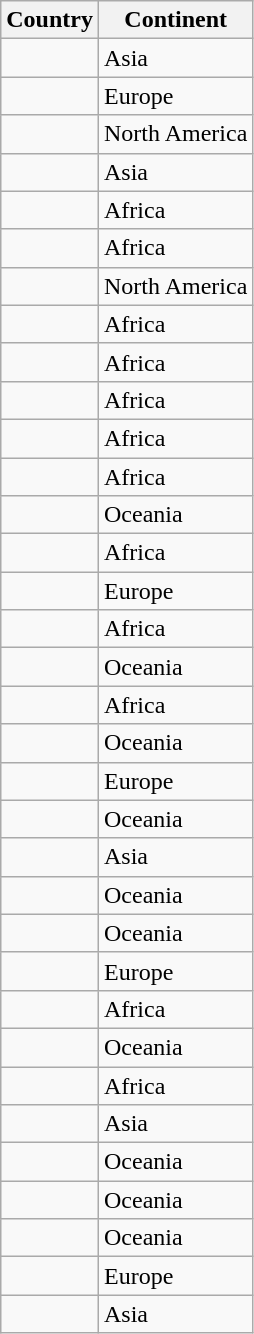<table class="wikitable sortable static-row-numbers static-row-header-text">
<tr>
<th>Country</th>
<th>Continent</th>
</tr>
<tr>
<td></td>
<td>Asia</td>
</tr>
<tr>
<td></td>
<td>Europe</td>
</tr>
<tr>
<td></td>
<td>North America</td>
</tr>
<tr>
<td></td>
<td>Asia</td>
</tr>
<tr>
<td></td>
<td>Africa</td>
</tr>
<tr>
<td></td>
<td>Africa</td>
</tr>
<tr>
<td></td>
<td>North America</td>
</tr>
<tr>
<td></td>
<td>Africa</td>
</tr>
<tr>
<td></td>
<td>Africa</td>
</tr>
<tr>
<td></td>
<td>Africa</td>
</tr>
<tr>
<td></td>
<td>Africa</td>
</tr>
<tr>
<td></td>
<td>Africa</td>
</tr>
<tr>
<td></td>
<td>Oceania</td>
</tr>
<tr>
<td></td>
<td>Africa</td>
</tr>
<tr>
<td></td>
<td>Europe</td>
</tr>
<tr>
<td></td>
<td>Africa</td>
</tr>
<tr>
<td></td>
<td>Oceania</td>
</tr>
<tr>
<td></td>
<td>Africa</td>
</tr>
<tr>
<td></td>
<td>Oceania</td>
</tr>
<tr>
<td></td>
<td>Europe</td>
</tr>
<tr>
<td></td>
<td>Oceania</td>
</tr>
<tr>
<td></td>
<td>Asia</td>
</tr>
<tr>
<td></td>
<td>Oceania</td>
</tr>
<tr>
<td></td>
<td>Oceania</td>
</tr>
<tr>
<td></td>
<td>Europe</td>
</tr>
<tr>
<td></td>
<td>Africa</td>
</tr>
<tr>
<td></td>
<td>Oceania</td>
</tr>
<tr>
<td></td>
<td>Africa</td>
</tr>
<tr>
<td></td>
<td>Asia</td>
</tr>
<tr>
<td></td>
<td>Oceania</td>
</tr>
<tr>
<td></td>
<td>Oceania</td>
</tr>
<tr>
<td></td>
<td>Oceania</td>
</tr>
<tr>
<td></td>
<td>Europe</td>
</tr>
<tr>
<td></td>
<td>Asia</td>
</tr>
</table>
